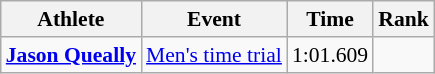<table class=wikitable style="font-size:90%">
<tr>
<th>Athlete</th>
<th>Event</th>
<th>Time</th>
<th>Rank</th>
</tr>
<tr align=center>
<td align=left><strong><a href='#'>Jason Queally</a></strong></td>
<td align=left><a href='#'>Men's time trial</a></td>
<td>1:01.609 </td>
<td></td>
</tr>
</table>
